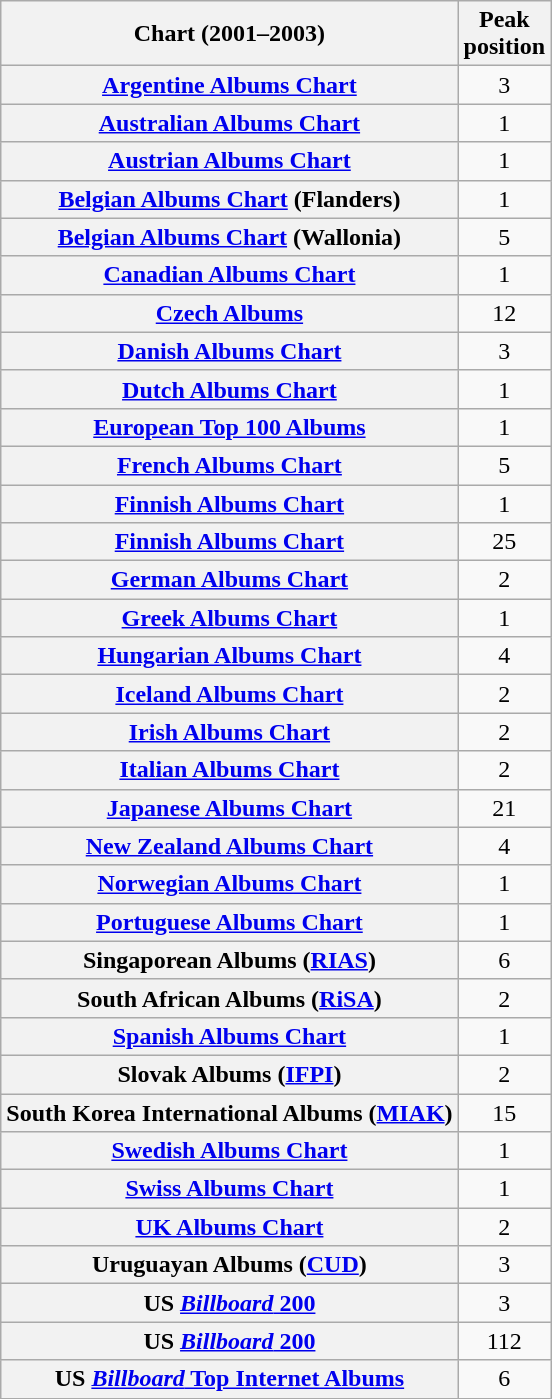<table class="wikitable sortable plainrowheaders">
<tr>
<th scope="col">Chart (2001–2003)</th>
<th scope="col">Peak<br>position</th>
</tr>
<tr>
<th scope="row"><a href='#'>Argentine Albums Chart</a></th>
<td style="text-align:center;">3</td>
</tr>
<tr>
<th scope="row"><a href='#'>Australian Albums Chart</a></th>
<td style="text-align:center;">1</td>
</tr>
<tr>
<th scope="row"><a href='#'>Austrian Albums Chart</a></th>
<td style="text-align:center;">1</td>
</tr>
<tr>
<th scope="row"><a href='#'>Belgian Albums Chart</a> (Flanders)</th>
<td style="text-align:center;">1</td>
</tr>
<tr>
<th scope="row"><a href='#'>Belgian Albums Chart</a> (Wallonia)</th>
<td style="text-align:center;">5</td>
</tr>
<tr>
<th scope="row"><a href='#'>Canadian Albums Chart</a></th>
<td style="text-align:center;">1</td>
</tr>
<tr>
<th scope="row"><a href='#'>Czech Albums</a></th>
<td style="text-align:center;">12</td>
</tr>
<tr>
<th scope="row"><a href='#'>Danish Albums Chart</a></th>
<td style="text-align:center;">3</td>
</tr>
<tr>
<th scope="row"><a href='#'>Dutch Albums Chart</a></th>
<td style="text-align:center;">1</td>
</tr>
<tr>
<th scope="row"><a href='#'>European Top 100 Albums</a></th>
<td style="text-align:center;">1</td>
</tr>
<tr>
<th scope="row"><a href='#'>French Albums Chart</a></th>
<td style="text-align:center;">5</td>
</tr>
<tr>
<th scope="row"><a href='#'>Finnish Albums Chart</a></th>
<td style="text-align:center;">1</td>
</tr>
<tr>
<th scope="row"><a href='#'>Finnish Albums Chart</a><br></th>
<td style="text-align:center;">25</td>
</tr>
<tr>
<th scope="row"><a href='#'>German Albums Chart</a></th>
<td style="text-align:center;">2</td>
</tr>
<tr>
<th scope="row"><a href='#'>Greek Albums Chart</a></th>
<td style="text-align:center;">1</td>
</tr>
<tr>
<th scope="row"><a href='#'>Hungarian Albums Chart</a></th>
<td style="text-align:center;">4</td>
</tr>
<tr>
<th scope="row"><a href='#'>Iceland Albums Chart</a></th>
<td style="text-align:center;">2</td>
</tr>
<tr>
<th scope="row"><a href='#'>Irish Albums Chart</a></th>
<td style="text-align:center;">2</td>
</tr>
<tr>
<th scope="row"><a href='#'>Italian Albums Chart</a></th>
<td style="text-align:center;">2</td>
</tr>
<tr>
<th scope="row"><a href='#'>Japanese Albums Chart</a></th>
<td style="text-align:center;">21</td>
</tr>
<tr>
<th scope="row"><a href='#'>New Zealand Albums Chart</a></th>
<td style="text-align:center;">4</td>
</tr>
<tr>
<th scope="row"><a href='#'>Norwegian Albums Chart</a></th>
<td style="text-align:center;">1</td>
</tr>
<tr>
<th scope="row"><a href='#'>Portuguese Albums Chart</a></th>
<td style="text-align:center;">1</td>
</tr>
<tr>
<th scope="row">Singaporean Albums (<a href='#'>RIAS</a>)</th>
<td align="center">6</td>
</tr>
<tr>
<th scope="row">South African Albums (<a href='#'>RiSA</a>)<br> </th>
<td style="text-align:center;">2</td>
</tr>
<tr>
<th scope="row"><a href='#'>Spanish Albums Chart</a></th>
<td style="text-align:center;">1</td>
</tr>
<tr>
<th scope="row">Slovak Albums (<a href='#'>IFPI</a>)</th>
<td style="text-align:center;">2</td>
</tr>
<tr>
<th scope="row">South Korea International Albums (<a href='#'>MIAK</a>)</th>
<td style="text-align:center;">15</td>
</tr>
<tr>
<th scope="row"><a href='#'>Swedish Albums Chart</a></th>
<td style="text-align:center;">1</td>
</tr>
<tr>
<th scope="row"><a href='#'>Swiss Albums Chart</a></th>
<td style="text-align:center;">1</td>
</tr>
<tr>
<th scope="row"><a href='#'>UK Albums Chart</a></th>
<td style="text-align:center;">2</td>
</tr>
<tr>
<th scope="row">Uruguayan Albums (<a href='#'>CUD</a>)</th>
<td style="text-align:center;">3</td>
</tr>
<tr>
<th scope="row">US <a href='#'><em>Billboard</em> 200</a></th>
<td style="text-align:center;">3</td>
</tr>
<tr>
<th scope="row">US <a href='#'><em>Billboard</em> 200</a><br></th>
<td style="text-align:center;">112</td>
</tr>
<tr>
<th scope="row">US <a href='#'><em>Billboard</em> Top Internet Albums</a></th>
<td style="text-align:center;">6</td>
</tr>
</table>
